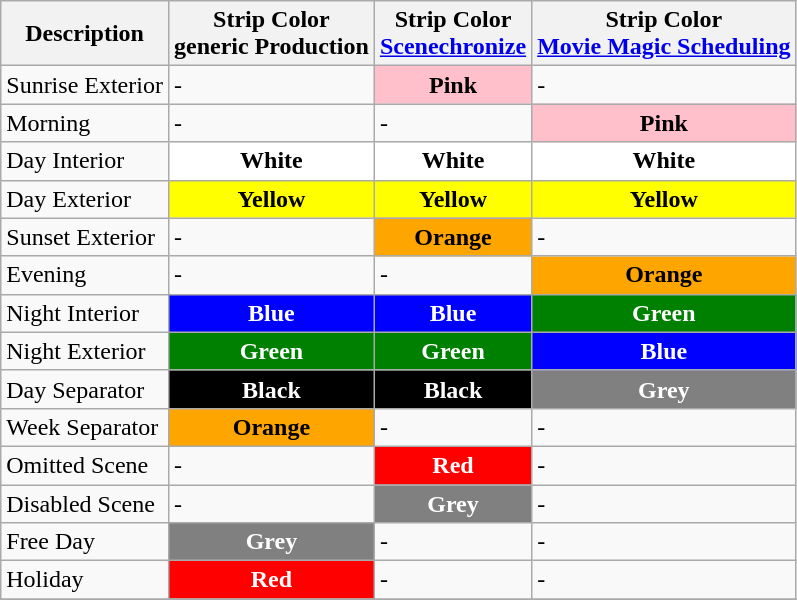<table class="wikitable">
<tr>
<th>Description</th>
<th>Strip Color<br>generic Production</th>
<th>Strip Color<br><a href='#'>Scenechronize</a></th>
<th>Strip Color<br><a href='#'>Movie Magic Scheduling</a></th>
</tr>
<tr>
<td>Sunrise Exterior</td>
<td>-</td>
<td style="background: pink; color: black; text-align: center;"><strong>Pink</strong></td>
<td>-</td>
</tr>
<tr>
<td>Morning</td>
<td>-</td>
<td>-</td>
<td style="background: pink; color: black; text-align: center;"><strong>Pink</strong></td>
</tr>
<tr>
<td>Day Interior</td>
<td style="background: white; color: black; text-align: center;"><strong>White</strong></td>
<td style="background: white; color: black; text-align: center;"><strong>White</strong></td>
<td style="background: white; color: black; text-align: center;"><strong>White</strong></td>
</tr>
<tr>
<td>Day Exterior</td>
<td style="background: yellow; color: black; text-align: center;"><strong>Yellow</strong></td>
<td style="background: yellow; color: black; text-align: center;"><strong>Yellow</strong></td>
<td style="background: yellow; color: black; text-align: center;"><strong>Yellow</strong></td>
</tr>
<tr>
<td>Sunset Exterior</td>
<td>-</td>
<td style="background: orange; color: black; text-align: center;"><strong>Orange</strong></td>
<td>-</td>
</tr>
<tr>
<td>Evening</td>
<td>-</td>
<td>-</td>
<td style="background: orange; color: black; text-align: center;"><strong>Orange</strong></td>
</tr>
<tr>
<td>Night Interior</td>
<td style="background: blue; color: white; text-align: center;"><strong>Blue</strong></td>
<td style="background: blue; color: white; text-align: center;"><strong>Blue</strong></td>
<td style="background: green; color: white; text-align: center;"><strong>Green</strong></td>
</tr>
<tr>
<td>Night Exterior</td>
<td style="background: green; color: white; text-align: center;"><strong>Green</strong></td>
<td style="background: green; color: white; text-align: center;"><strong>Green</strong></td>
<td style="background: blue; color: white; text-align: center;"><strong>Blue</strong></td>
</tr>
<tr>
<td>Day Separator</td>
<td style="background: black; color: white; text-align: center;"><strong>Black</strong></td>
<td style="background: black; color: white; text-align: center;"><strong>Black</strong></td>
<td style="background: gray; color: white; text-align: center;"><strong>Grey</strong></td>
</tr>
<tr>
<td>Week Separator</td>
<td style="background: orange; color: black; text-align: center;"><strong>Orange</strong></td>
<td>-</td>
<td>-</td>
</tr>
<tr>
<td>Omitted Scene</td>
<td>-</td>
<td style="background: red; color: white; text-align: center;"><strong>Red</strong></td>
<td>-</td>
</tr>
<tr>
<td>Disabled Scene</td>
<td>-</td>
<td style="background: gray; color: white; text-align: center;"><strong>Grey</strong></td>
<td>-</td>
</tr>
<tr>
<td>Free Day</td>
<td style="background: gray; color: white; text-align: center;"><strong>Grey</strong></td>
<td>-</td>
<td>-</td>
</tr>
<tr>
<td>Holiday</td>
<td style="background: red; color: white; text-align: center;"><strong>Red</strong></td>
<td>-</td>
<td>-</td>
</tr>
<tr>
</tr>
</table>
